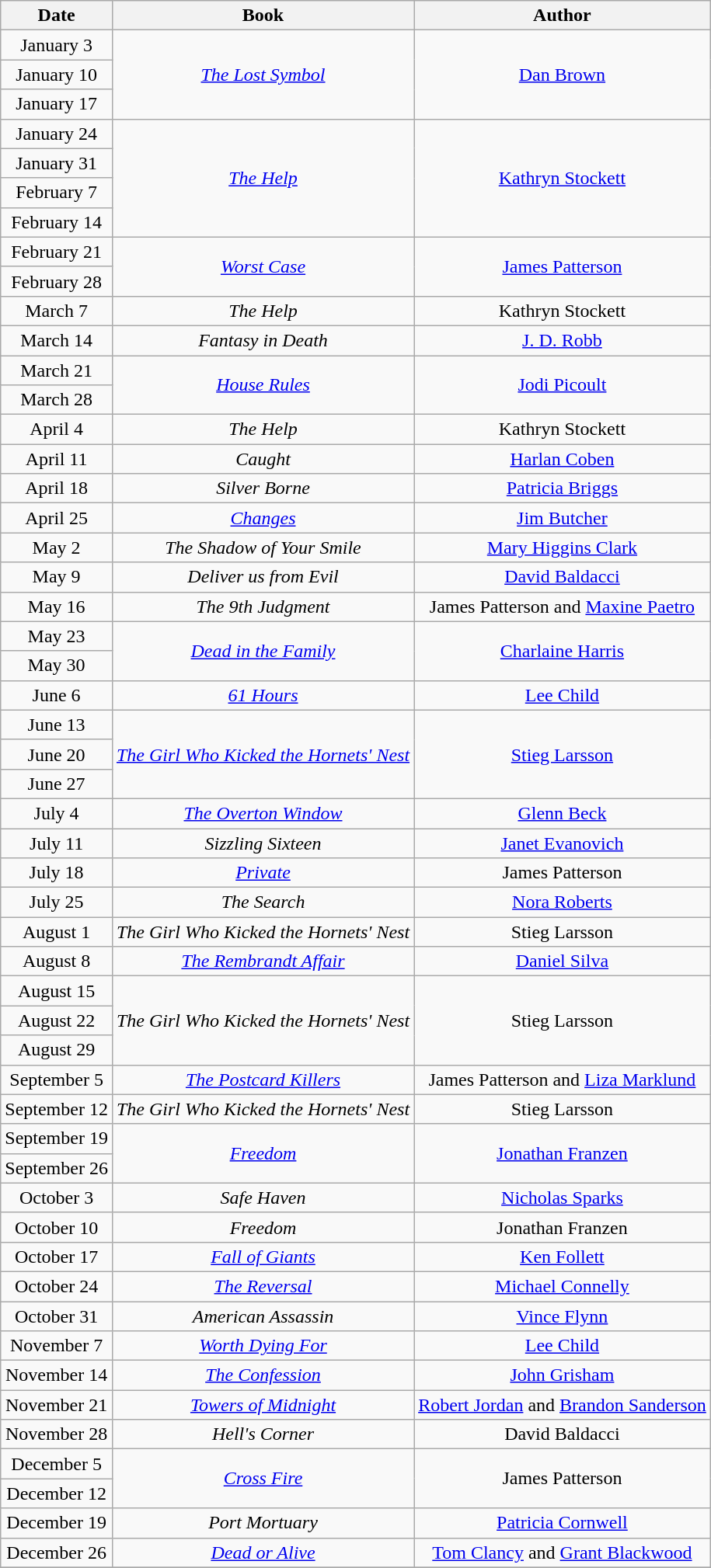<table class="wikitable sortable" style="text-align: center">
<tr>
<th>Date</th>
<th>Book</th>
<th>Author</th>
</tr>
<tr>
<td>January 3</td>
<td rowspan=3><em><a href='#'>The Lost Symbol</a></em></td>
<td rowspan=3><a href='#'>Dan Brown</a></td>
</tr>
<tr>
<td>January 10</td>
</tr>
<tr>
<td>January 17</td>
</tr>
<tr>
<td>January 24</td>
<td rowspan=4><em><a href='#'>The Help</a></em></td>
<td rowspan=4><a href='#'>Kathryn Stockett</a></td>
</tr>
<tr>
<td>January 31</td>
</tr>
<tr>
<td>February 7</td>
</tr>
<tr>
<td>February 14</td>
</tr>
<tr>
<td>February 21</td>
<td rowspan=2><em><a href='#'>Worst Case</a></em></td>
<td rowspan=2><a href='#'>James Patterson</a></td>
</tr>
<tr>
<td>February 28</td>
</tr>
<tr>
<td>March 7</td>
<td><em>The Help</em></td>
<td>Kathryn Stockett</td>
</tr>
<tr>
<td>March 14</td>
<td><em>Fantasy in Death</em></td>
<td><a href='#'>J. D. Robb</a></td>
</tr>
<tr>
<td>March 21</td>
<td rowspan=2><em><a href='#'>House Rules</a></em></td>
<td rowspan=2><a href='#'>Jodi Picoult</a></td>
</tr>
<tr>
<td>March 28</td>
</tr>
<tr>
<td>April 4</td>
<td><em>The Help</em></td>
<td>Kathryn Stockett</td>
</tr>
<tr>
<td>April 11</td>
<td><em>Caught</em></td>
<td><a href='#'>Harlan Coben</a></td>
</tr>
<tr>
<td>April 18</td>
<td><em>Silver Borne</em></td>
<td><a href='#'>Patricia Briggs</a></td>
</tr>
<tr>
<td>April 25</td>
<td><em><a href='#'>Changes</a></em></td>
<td><a href='#'>Jim Butcher</a></td>
</tr>
<tr>
<td>May 2</td>
<td><em>The Shadow of Your Smile</em></td>
<td><a href='#'>Mary Higgins Clark</a></td>
</tr>
<tr>
<td>May 9</td>
<td><em>Deliver us from Evil</em></td>
<td><a href='#'>David Baldacci</a></td>
</tr>
<tr>
<td>May 16</td>
<td><em>The 9th Judgment</em></td>
<td>James Patterson and <a href='#'>Maxine Paetro</a></td>
</tr>
<tr>
<td>May 23</td>
<td rowspan=2><em><a href='#'>Dead in the Family</a></em></td>
<td rowspan=2><a href='#'>Charlaine Harris</a></td>
</tr>
<tr>
<td>May 30</td>
</tr>
<tr>
<td>June 6</td>
<td><em><a href='#'>61 Hours</a></em></td>
<td><a href='#'>Lee Child</a></td>
</tr>
<tr>
<td>June 13</td>
<td rowspan=3><em><a href='#'>The Girl Who Kicked the Hornets' Nest</a></em></td>
<td rowspan=3><a href='#'>Stieg Larsson</a></td>
</tr>
<tr>
<td>June 20</td>
</tr>
<tr>
<td>June 27</td>
</tr>
<tr>
<td>July 4</td>
<td><em><a href='#'>The Overton Window</a></em></td>
<td><a href='#'>Glenn Beck</a></td>
</tr>
<tr>
<td>July 11</td>
<td><em>Sizzling Sixteen</em></td>
<td><a href='#'>Janet Evanovich</a></td>
</tr>
<tr>
<td>July 18</td>
<td><em><a href='#'>Private</a></em></td>
<td>James Patterson</td>
</tr>
<tr>
<td>July 25</td>
<td><em>The Search</em></td>
<td><a href='#'>Nora Roberts</a></td>
</tr>
<tr>
<td>August 1</td>
<td><em>The Girl Who Kicked the Hornets' Nest</em></td>
<td>Stieg Larsson</td>
</tr>
<tr>
<td>August 8</td>
<td><em><a href='#'>The Rembrandt Affair</a></em></td>
<td><a href='#'>Daniel Silva</a></td>
</tr>
<tr>
<td>August 15</td>
<td rowspan=3><em>The Girl Who Kicked the Hornets' Nest</em></td>
<td rowspan=3>Stieg Larsson</td>
</tr>
<tr>
<td>August 22</td>
</tr>
<tr>
<td>August 29</td>
</tr>
<tr>
<td>September 5</td>
<td><em><a href='#'>The Postcard Killers</a></em></td>
<td>James Patterson and <a href='#'>Liza Marklund</a></td>
</tr>
<tr>
<td>September 12</td>
<td><em>The Girl Who Kicked the Hornets' Nest</em></td>
<td>Stieg Larsson</td>
</tr>
<tr>
<td>September 19</td>
<td rowspan=2><em><a href='#'>Freedom</a></em></td>
<td rowspan=2><a href='#'>Jonathan Franzen</a></td>
</tr>
<tr>
<td>September 26</td>
</tr>
<tr>
<td>October 3</td>
<td><em>Safe Haven</em></td>
<td><a href='#'>Nicholas Sparks</a></td>
</tr>
<tr>
<td>October 10</td>
<td><em>Freedom</em></td>
<td>Jonathan Franzen</td>
</tr>
<tr>
<td>October 17</td>
<td><em><a href='#'>Fall of Giants</a></em></td>
<td><a href='#'>Ken Follett</a></td>
</tr>
<tr>
<td>October 24</td>
<td><em><a href='#'>The Reversal</a></em></td>
<td><a href='#'>Michael Connelly</a></td>
</tr>
<tr>
<td>October 31</td>
<td><em>American Assassin</em></td>
<td><a href='#'>Vince Flynn</a></td>
</tr>
<tr>
<td>November 7</td>
<td><em><a href='#'>Worth Dying For</a></em></td>
<td><a href='#'>Lee Child</a></td>
</tr>
<tr>
<td>November 14</td>
<td><em><a href='#'>The Confession</a></em></td>
<td><a href='#'>John Grisham</a></td>
</tr>
<tr>
<td>November 21</td>
<td><em><a href='#'>Towers of Midnight</a></em></td>
<td><a href='#'>Robert Jordan</a> and <a href='#'>Brandon Sanderson</a></td>
</tr>
<tr>
<td>November 28</td>
<td><em>Hell's Corner</em></td>
<td>David Baldacci</td>
</tr>
<tr>
<td>December 5</td>
<td rowspan=2><em><a href='#'>Cross Fire</a></em></td>
<td rowspan=2>James Patterson</td>
</tr>
<tr>
<td>December 12</td>
</tr>
<tr>
<td>December 19</td>
<td><em>Port Mortuary</em></td>
<td><a href='#'>Patricia Cornwell</a></td>
</tr>
<tr>
<td>December 26</td>
<td><em><a href='#'>Dead or Alive</a></em></td>
<td><a href='#'>Tom Clancy</a> and <a href='#'>Grant Blackwood</a></td>
</tr>
<tr>
</tr>
</table>
